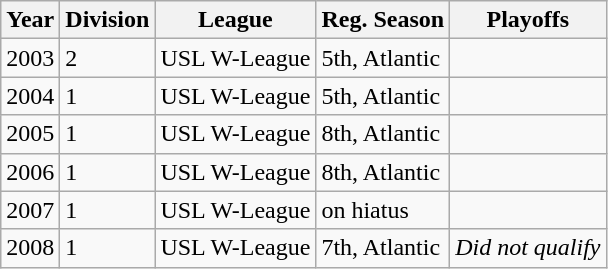<table class="wikitable">
<tr>
<th>Year</th>
<th>Division</th>
<th>League</th>
<th>Reg. Season</th>
<th>Playoffs</th>
</tr>
<tr>
<td>2003</td>
<td>2</td>
<td>USL W-League</td>
<td>5th, Atlantic</td>
<td></td>
</tr>
<tr>
<td>2004</td>
<td>1</td>
<td>USL W-League</td>
<td>5th, Atlantic</td>
<td></td>
</tr>
<tr>
<td>2005</td>
<td>1</td>
<td>USL W-League</td>
<td>8th, Atlantic</td>
<td></td>
</tr>
<tr>
<td>2006</td>
<td>1</td>
<td>USL W-League</td>
<td>8th, Atlantic</td>
<td></td>
</tr>
<tr>
<td>2007</td>
<td>1</td>
<td>USL W-League</td>
<td>on hiatus</td>
<td></td>
</tr>
<tr>
<td>2008</td>
<td>1</td>
<td>USL W-League</td>
<td>7th, Atlantic</td>
<td><em>Did not qualify</em></td>
</tr>
</table>
